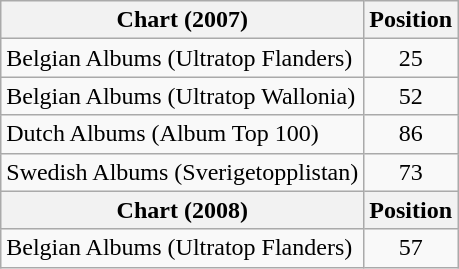<table class="wikitable sortable">
<tr>
<th>Chart (2007)</th>
<th>Position</th>
</tr>
<tr>
<td>Belgian Albums (Ultratop Flanders)</td>
<td style="text-align:center;">25</td>
</tr>
<tr>
<td>Belgian Albums (Ultratop Wallonia)</td>
<td style="text-align:center;">52</td>
</tr>
<tr>
<td>Dutch Albums (Album Top 100)</td>
<td style="text-align:center;">86</td>
</tr>
<tr>
<td>Swedish Albums (Sverigetopplistan)</td>
<td style="text-align:center;">73</td>
</tr>
<tr>
<th>Chart (2008)</th>
<th>Position</th>
</tr>
<tr>
<td>Belgian Albums (Ultratop Flanders)</td>
<td style="text-align:center;">57</td>
</tr>
</table>
